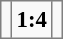<table bgcolor="#f9f9f9" cellpadding="3" cellspacing="0" border="1" style="font-size: 95%; border: gray solid 1px; border-collapse: collapse; background: #f9f9f9;">
<tr>
<td></td>
<td align="center"><strong>1:4</strong></td>
<td><strong></strong></td>
</tr>
</table>
